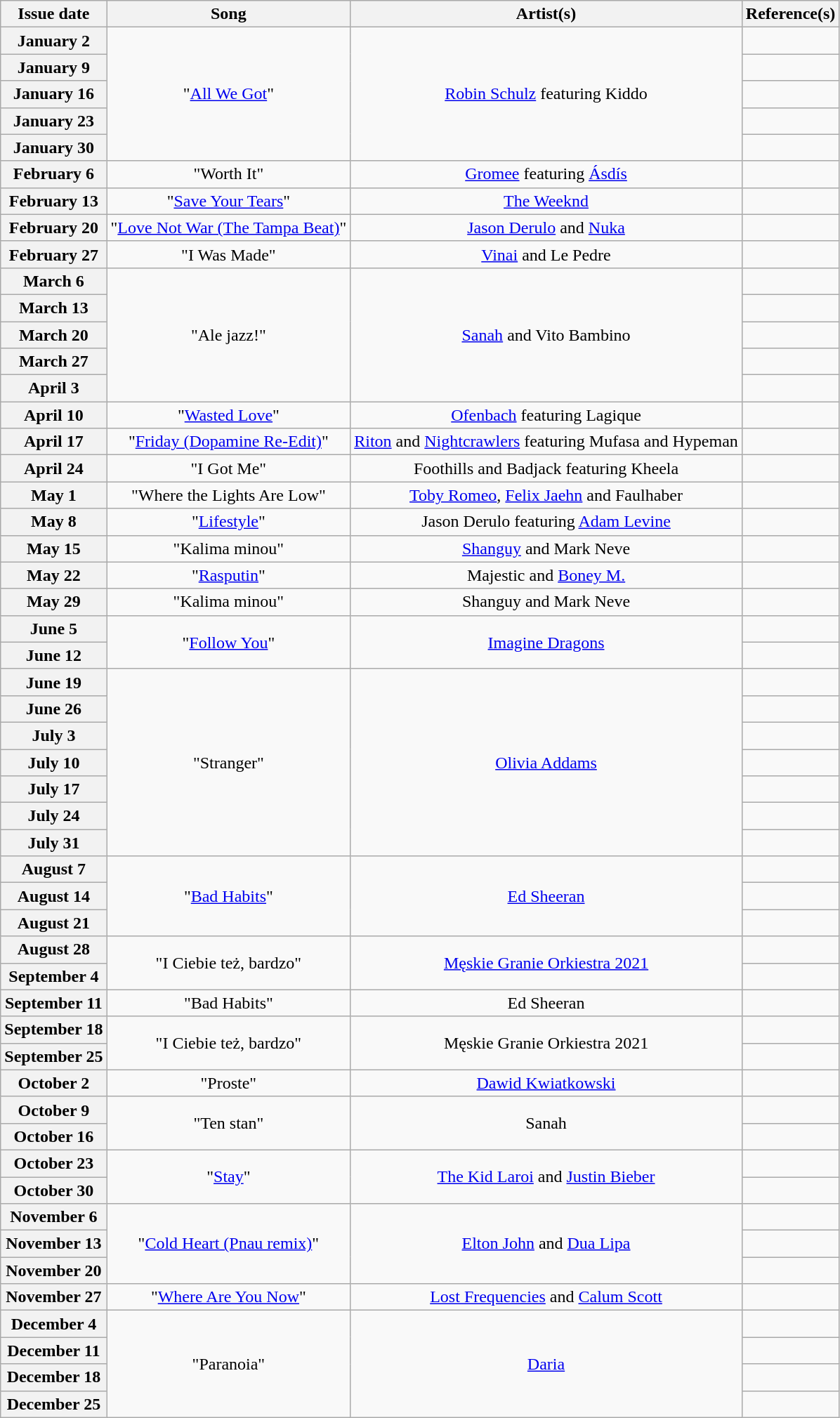<table class="wikitable plainrowheaders" style="text-align: center">
<tr>
<th>Issue date</th>
<th>Song</th>
<th>Artist(s)</th>
<th>Reference(s)</th>
</tr>
<tr>
<th scope="row">January 2</th>
<td rowspan="5">"<a href='#'>All We Got</a>"</td>
<td rowspan="5"><a href='#'>Robin Schulz</a> featuring Kiddo</td>
<td></td>
</tr>
<tr>
<th scope="row">January 9</th>
<td></td>
</tr>
<tr>
<th scope="row">January 16</th>
<td></td>
</tr>
<tr>
<th scope="row">January 23</th>
<td></td>
</tr>
<tr>
<th scope="row">January 30</th>
<td></td>
</tr>
<tr>
<th scope="row">February 6</th>
<td>"Worth It"</td>
<td><a href='#'>Gromee</a> featuring <a href='#'>Ásdís</a></td>
<td></td>
</tr>
<tr>
<th scope="row">February 13</th>
<td>"<a href='#'>Save Your Tears</a>"</td>
<td><a href='#'>The Weeknd</a></td>
<td></td>
</tr>
<tr>
<th scope="row">February 20</th>
<td>"<a href='#'>Love Not War (The Tampa Beat)</a>"</td>
<td><a href='#'>Jason Derulo</a> and <a href='#'>Nuka</a></td>
<td></td>
</tr>
<tr>
<th scope="row">February 27</th>
<td>"I Was Made"</td>
<td><a href='#'>Vinai</a> and Le Pedre</td>
<td></td>
</tr>
<tr>
<th scope="row">March 6</th>
<td rowspan="5">"Ale jazz!"</td>
<td rowspan="5"><a href='#'>Sanah</a> and Vito Bambino</td>
<td></td>
</tr>
<tr>
<th scope="row">March 13</th>
<td></td>
</tr>
<tr>
<th scope="row">March 20</th>
<td></td>
</tr>
<tr>
<th scope="row">March 27</th>
<td></td>
</tr>
<tr>
<th scope="row">April 3</th>
<td></td>
</tr>
<tr>
<th scope="row">April 10</th>
<td>"<a href='#'>Wasted Love</a>"</td>
<td><a href='#'>Ofenbach</a> featuring Lagique</td>
<td></td>
</tr>
<tr>
<th scope="row">April 17</th>
<td>"<a href='#'>Friday (Dopamine Re-Edit)</a>"</td>
<td><a href='#'>Riton</a> and <a href='#'>Nightcrawlers</a> featuring Mufasa and Hypeman</td>
<td></td>
</tr>
<tr>
<th scope="row">April 24</th>
<td>"I Got Me"</td>
<td>Foothills and Badjack featuring Kheela</td>
<td></td>
</tr>
<tr>
<th scope="row">May 1</th>
<td>"Where the Lights Are Low"</td>
<td><a href='#'>Toby Romeo</a>, <a href='#'>Felix Jaehn</a> and Faulhaber</td>
<td></td>
</tr>
<tr>
<th scope="row">May 8</th>
<td>"<a href='#'>Lifestyle</a>"</td>
<td>Jason Derulo featuring <a href='#'>Adam Levine</a></td>
<td></td>
</tr>
<tr>
<th scope="row">May 15</th>
<td>"Kalima minou"</td>
<td><a href='#'>Shanguy</a> and Mark Neve</td>
<td></td>
</tr>
<tr>
<th scope="row">May 22</th>
<td>"<a href='#'>Rasputin</a>"</td>
<td>Majestic and <a href='#'>Boney M.</a></td>
<td></td>
</tr>
<tr>
<th scope="row">May 29</th>
<td>"Kalima minou"</td>
<td>Shanguy and Mark Neve</td>
<td></td>
</tr>
<tr>
<th scope="row">June 5</th>
<td rowspan="2">"<a href='#'>Follow You</a>"</td>
<td rowspan="2"><a href='#'>Imagine Dragons</a></td>
<td></td>
</tr>
<tr>
<th scope="row">June 12</th>
<td></td>
</tr>
<tr>
<th scope="row">June 19</th>
<td rowspan="7">"Stranger"</td>
<td rowspan="7"><a href='#'>Olivia Addams</a></td>
<td></td>
</tr>
<tr>
<th scope="row">June 26</th>
<td></td>
</tr>
<tr>
<th scope="row">July 3</th>
<td></td>
</tr>
<tr>
<th scope="row">July 10</th>
<td></td>
</tr>
<tr>
<th scope="row">July 17</th>
<td></td>
</tr>
<tr>
<th scope="row">July 24</th>
<td></td>
</tr>
<tr>
<th scope="row">July 31</th>
<td></td>
</tr>
<tr>
<th scope="row">August 7</th>
<td rowspan="3">"<a href='#'>Bad Habits</a>"</td>
<td rowspan="3"><a href='#'>Ed Sheeran</a></td>
<td></td>
</tr>
<tr>
<th scope="row">August 14</th>
<td></td>
</tr>
<tr>
<th scope="row">August 21</th>
<td></td>
</tr>
<tr>
<th scope="row">August 28</th>
<td rowspan="2">"I Ciebie też, bardzo"</td>
<td rowspan="2"><a href='#'>Męskie Granie Orkiestra 2021</a></td>
<td></td>
</tr>
<tr>
<th scope="row">September 4</th>
<td></td>
</tr>
<tr>
<th scope="row">September 11</th>
<td>"Bad Habits"</td>
<td>Ed Sheeran</td>
<td></td>
</tr>
<tr>
<th scope="row">September 18</th>
<td rowspan="2">"I Ciebie też, bardzo"</td>
<td rowspan="2">Męskie Granie Orkiestra 2021</td>
<td></td>
</tr>
<tr>
<th scope="row">September 25</th>
<td></td>
</tr>
<tr>
<th scope="row">October 2</th>
<td>"Proste"</td>
<td><a href='#'>Dawid Kwiatkowski</a></td>
<td></td>
</tr>
<tr>
<th scope="row">October 9</th>
<td rowspan="2">"Ten stan"</td>
<td rowspan="2">Sanah</td>
<td></td>
</tr>
<tr>
<th scope="row">October 16</th>
<td></td>
</tr>
<tr>
<th scope="row">October 23</th>
<td rowspan="2">"<a href='#'>Stay</a>"</td>
<td rowspan="2"><a href='#'>The Kid Laroi</a> and <a href='#'>Justin Bieber</a></td>
<td></td>
</tr>
<tr>
<th scope="row">October 30</th>
<td></td>
</tr>
<tr>
<th scope="row">November 6</th>
<td rowspan="3">"<a href='#'>Cold Heart (Pnau remix)</a>"</td>
<td rowspan="3"><a href='#'>Elton John</a> and <a href='#'>Dua Lipa</a></td>
<td></td>
</tr>
<tr>
<th scope="row">November 13</th>
<td></td>
</tr>
<tr>
<th scope="row">November 20</th>
<td></td>
</tr>
<tr>
<th scope="row">November 27</th>
<td>"<a href='#'>Where Are You Now</a>"</td>
<td><a href='#'>Lost Frequencies</a> and <a href='#'>Calum Scott</a></td>
<td></td>
</tr>
<tr>
<th scope="row">December 4</th>
<td rowspan="4">"Paranoia"</td>
<td rowspan="4"><a href='#'>Daria</a></td>
<td></td>
</tr>
<tr>
<th scope="row">December 11</th>
<td></td>
</tr>
<tr>
<th scope="row">December 18</th>
<td></td>
</tr>
<tr>
<th scope="row">December 25</th>
<td></td>
</tr>
</table>
